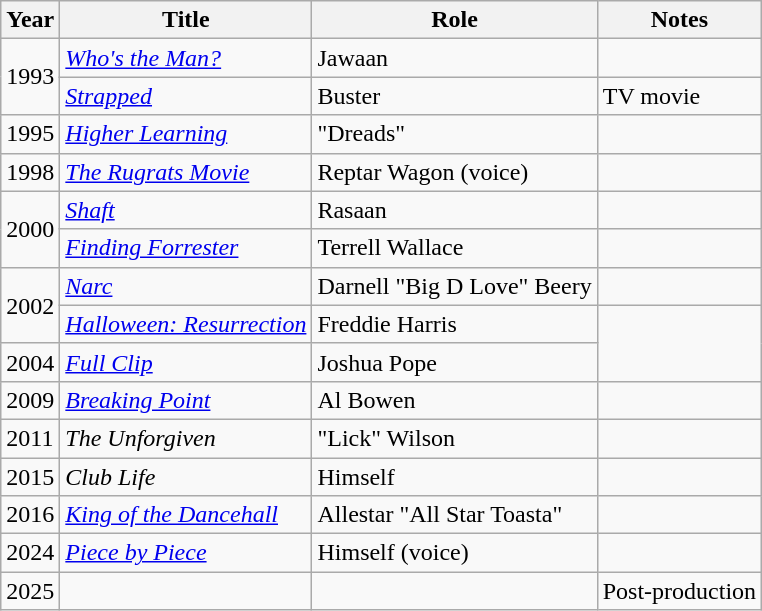<table class="wikitable sortable">
<tr>
<th>Year</th>
<th>Title</th>
<th>Role</th>
<th>Notes</th>
</tr>
<tr>
<td rowspan=2>1993</td>
<td><em><a href='#'>Who's the Man?</a></em></td>
<td>Jawaan</td>
<td></td>
</tr>
<tr>
<td><em><a href='#'>Strapped</a></em></td>
<td>Buster</td>
<td>TV movie</td>
</tr>
<tr>
<td>1995</td>
<td><em><a href='#'>Higher Learning</a></em></td>
<td>"Dreads"</td>
<td></td>
</tr>
<tr>
<td>1998</td>
<td><em><a href='#'>The Rugrats Movie</a></em></td>
<td>Reptar Wagon (voice)</td>
<td></td>
</tr>
<tr>
<td rowspan=2>2000</td>
<td><em><a href='#'>Shaft</a></em></td>
<td>Rasaan</td>
<td></td>
</tr>
<tr>
<td><em><a href='#'>Finding Forrester</a></em></td>
<td>Terrell Wallace</td>
<td></td>
</tr>
<tr>
<td rowspan=2>2002</td>
<td><em><a href='#'>Narc</a></em></td>
<td>Darnell "Big D Love" Beery</td>
<td></td>
</tr>
<tr>
<td><em><a href='#'>Halloween: Resurrection</a></em></td>
<td>Freddie Harris</td>
</tr>
<tr>
<td>2004</td>
<td><em><a href='#'>Full Clip</a></em></td>
<td>Joshua Pope</td>
</tr>
<tr>
<td>2009</td>
<td><em><a href='#'>Breaking Point</a></em></td>
<td>Al Bowen</td>
<td></td>
</tr>
<tr>
<td>2011</td>
<td><em>The Unforgiven</em></td>
<td>"Lick" Wilson</td>
<td></td>
</tr>
<tr>
<td>2015</td>
<td><em>Club Life</em></td>
<td>Himself</td>
<td></td>
</tr>
<tr>
<td>2016</td>
<td><em><a href='#'>King of the Dancehall</a></em></td>
<td>Allestar "All Star Toasta"</td>
<td></td>
</tr>
<tr>
<td>2024</td>
<td><em><a href='#'>Piece by Piece</a></em></td>
<td>Himself (voice)</td>
<td></td>
</tr>
<tr>
<td>2025</td>
<td></td>
<td></td>
<td>Post-production</td>
</tr>
</table>
